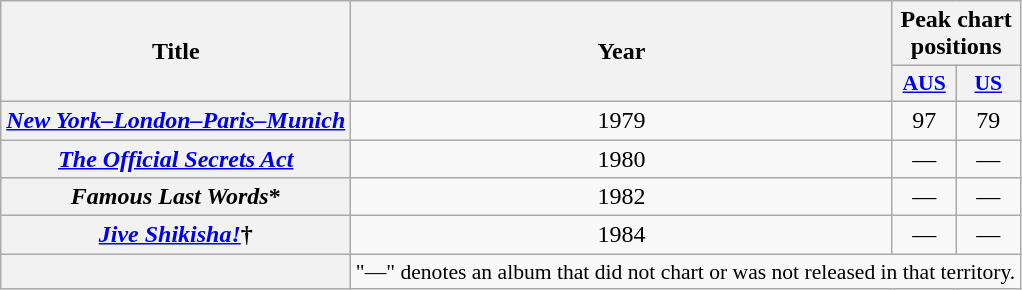<table class="wikitable plainrowheaders" style="text-align:center;">
<tr>
<th rowspan="2">Title</th>
<th rowspan="2">Year</th>
<th colspan="2">Peak chart positions</th>
</tr>
<tr>
<th style="width:2.5em; font-size:90%;"><a href='#'>AUS</a><br></th>
<th style="width:2.5em; font-size:90%;"><a href='#'>US</a><br></th>
</tr>
<tr>
<th scope="row"><em><a href='#'>New York–London–Paris–Munich</a></em></th>
<td>1979</td>
<td>97</td>
<td>79</td>
</tr>
<tr>
<th scope="row"><em><a href='#'>The Official Secrets Act</a></em></th>
<td>1980</td>
<td>—</td>
<td>—</td>
</tr>
<tr>
<th scope="row"><em>Famous Last Words</em>*</th>
<td>1982</td>
<td>—</td>
<td>—</td>
</tr>
<tr>
<th scope="row"><em><a href='#'>Jive Shikisha!</a></em>†</th>
<td>1984</td>
<td>—</td>
<td>—</td>
</tr>
<tr>
<th></th>
<td style="text-align:center; font-size:90%;" colspan="4">"—" denotes an album that did not chart or was not released in that territory.</td>
</tr>
</table>
